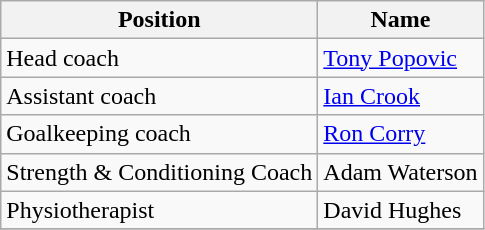<table class="wikitable">
<tr>
<th>Position</th>
<th>Name</th>
</tr>
<tr>
<td>Head coach</td>
<td> <a href='#'>Tony Popovic</a></td>
</tr>
<tr>
<td>Assistant coach</td>
<td> <a href='#'>Ian Crook</a></td>
</tr>
<tr>
<td>Goalkeeping coach</td>
<td> <a href='#'>Ron Corry</a></td>
</tr>
<tr>
<td>Strength & Conditioning Coach</td>
<td> Adam Waterson</td>
</tr>
<tr>
<td>Physiotherapist</td>
<td> David Hughes</td>
</tr>
<tr>
</tr>
</table>
